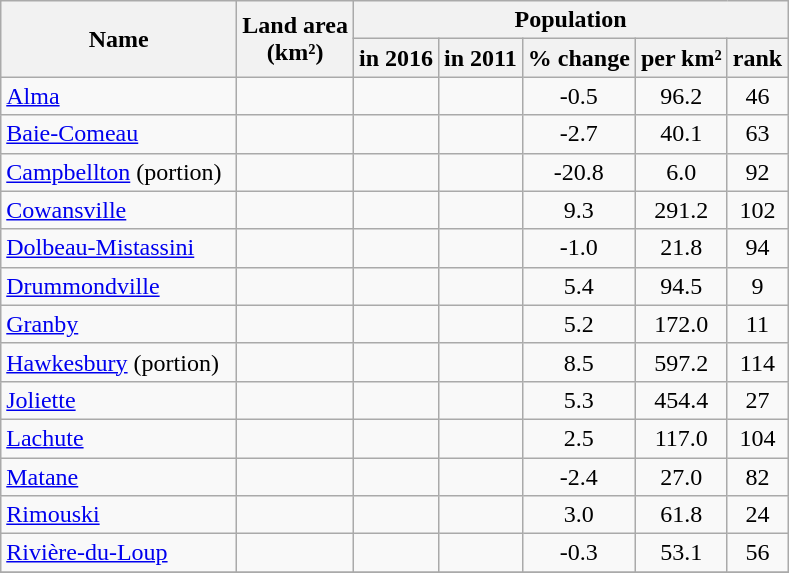<table class="wikitable" style="text-align:center;">
<tr>
<th rowspan="2" width="150px">Name</th>
<th rowspan="2">Land area<br>(km²)</th>
<th colspan="5">Population</th>
</tr>
<tr>
<th>in 2016</th>
<th>in 2011</th>
<th>% change</th>
<th>per km²</th>
<th>rank</th>
</tr>
<tr>
<td align=left><a href='#'>Alma</a></td>
<td></td>
<td></td>
<td></td>
<td>-0.5</td>
<td>96.2</td>
<td>46</td>
</tr>
<tr>
<td align=left><a href='#'>Baie-Comeau</a></td>
<td></td>
<td></td>
<td></td>
<td>-2.7</td>
<td>40.1</td>
<td>63</td>
</tr>
<tr>
<td align=left><a href='#'>Campbellton</a> (portion)</td>
<td></td>
<td></td>
<td></td>
<td>-20.8</td>
<td>6.0</td>
<td>92</td>
</tr>
<tr>
<td align=left><a href='#'>Cowansville</a></td>
<td></td>
<td></td>
<td></td>
<td>9.3</td>
<td>291.2</td>
<td>102</td>
</tr>
<tr>
<td align=left><a href='#'>Dolbeau-Mistassini</a></td>
<td></td>
<td></td>
<td></td>
<td>-1.0</td>
<td>21.8</td>
<td>94</td>
</tr>
<tr>
<td align=left><a href='#'>Drummondville</a></td>
<td></td>
<td></td>
<td></td>
<td>5.4</td>
<td>94.5</td>
<td>9</td>
</tr>
<tr>
<td align=left><a href='#'>Granby</a></td>
<td></td>
<td></td>
<td></td>
<td>5.2</td>
<td>172.0</td>
<td>11</td>
</tr>
<tr>
<td align=left><a href='#'>Hawkesbury</a> (portion)</td>
<td></td>
<td></td>
<td></td>
<td>8.5</td>
<td>597.2</td>
<td>114</td>
</tr>
<tr>
<td align=left><a href='#'>Joliette</a></td>
<td></td>
<td></td>
<td></td>
<td>5.3</td>
<td>454.4</td>
<td>27</td>
</tr>
<tr>
<td align=left><a href='#'>Lachute</a></td>
<td></td>
<td></td>
<td></td>
<td>2.5</td>
<td>117.0</td>
<td>104</td>
</tr>
<tr>
<td align=left><a href='#'>Matane</a></td>
<td></td>
<td></td>
<td></td>
<td>-2.4</td>
<td>27.0</td>
<td>82</td>
</tr>
<tr>
<td align=left><a href='#'>Rimouski</a></td>
<td></td>
<td></td>
<td></td>
<td>3.0</td>
<td>61.8</td>
<td>24</td>
</tr>
<tr>
<td align=left><a href='#'>Rivière-du-Loup</a></td>
<td></td>
<td></td>
<td></td>
<td>-0.3</td>
<td>53.1</td>
<td>56</td>
</tr>
<tr>
</tr>
</table>
